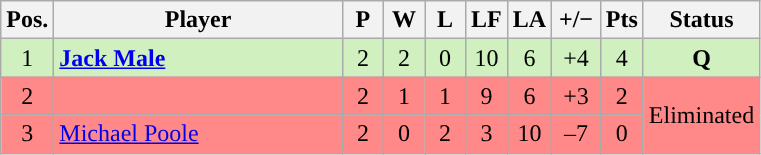<table class="wikitable" style="text-align:center; margin: 1em auto 1em auto, align:left">
<tr>
<th width=20>Pos.</th>
<th width=185>Player</th>
<th width=20>P</th>
<th width=20>W</th>
<th width=20>L</th>
<th width=20>LF</th>
<th width=20>LA</th>
<th width=25>+/−</th>
<th width=20>Pts</th>
<th width=70>Status</th>
</tr>
<tr style="background:#D0F0C0;">
<td>1</td>
<td align=left> <strong><a href='#'>Jack Male</a></strong></td>
<td>2</td>
<td>2</td>
<td>0</td>
<td>10</td>
<td>6</td>
<td>+4</td>
<td>4</td>
<td><strong>Q</strong></td>
</tr>
<tr style="background:#FF8888;">
<td>2</td>
<td align=left></td>
<td>2</td>
<td>1</td>
<td>1</td>
<td>9</td>
<td>6</td>
<td>+3</td>
<td>2</td>
<td rowspan=2>Eliminated</td>
</tr>
<tr style="background:#FF8888;">
<td>3</td>
<td align=left> <a href='#'>Michael Poole</a></td>
<td>2</td>
<td>0</td>
<td>2</td>
<td>3</td>
<td>10</td>
<td>–7</td>
<td>0</td>
</tr>
</table>
